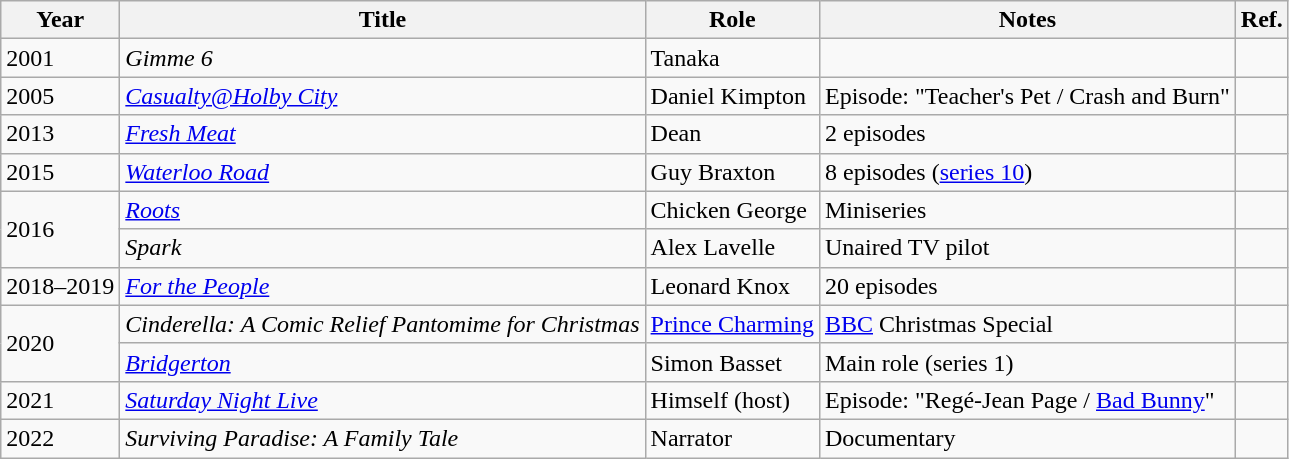<table class="wikitable sortable">
<tr>
<th>Year</th>
<th>Title</th>
<th>Role</th>
<th class="unsortable">Notes</th>
<th>Ref.</th>
</tr>
<tr>
<td>2001</td>
<td><em>Gimme 6</em></td>
<td>Tanaka</td>
<td></td>
<td></td>
</tr>
<tr>
<td>2005</td>
<td><em><a href='#'>Casualty@Holby City</a></em></td>
<td>Daniel Kimpton</td>
<td>Episode: "Teacher's Pet / Crash and Burn"</td>
<td></td>
</tr>
<tr>
<td>2013</td>
<td><em><a href='#'>Fresh Meat</a></em></td>
<td>Dean</td>
<td>2 episodes</td>
<td></td>
</tr>
<tr>
<td>2015</td>
<td><em><a href='#'>Waterloo Road</a></em></td>
<td>Guy Braxton</td>
<td>8 episodes (<a href='#'>series 10</a>)</td>
<td></td>
</tr>
<tr>
<td rowspan="2">2016</td>
<td><em><a href='#'>Roots</a></em></td>
<td>Chicken George</td>
<td>Miniseries</td>
<td></td>
</tr>
<tr>
<td><em>Spark</em></td>
<td>Alex Lavelle</td>
<td>Unaired TV pilot</td>
<td></td>
</tr>
<tr>
<td>2018–2019</td>
<td><em><a href='#'>For the People</a></em></td>
<td>Leonard Knox</td>
<td>20 episodes</td>
<td></td>
</tr>
<tr>
<td rowspan="2">2020</td>
<td><em>Cinderella: A Comic Relief Pantomime for Christmas</em></td>
<td><a href='#'>Prince Charming</a></td>
<td><a href='#'>BBC</a> Christmas Special</td>
<td></td>
</tr>
<tr>
<td><em><a href='#'>Bridgerton</a></em></td>
<td>Simon Basset</td>
<td>Main role (series 1)</td>
<td></td>
</tr>
<tr>
<td>2021</td>
<td><em><a href='#'>Saturday Night Live</a></em></td>
<td>Himself (host)</td>
<td>Episode: "Regé-Jean Page / <a href='#'>Bad Bunny</a>"</td>
<td></td>
</tr>
<tr>
<td>2022</td>
<td><em>Surviving Paradise: A Family Tale</em></td>
<td>Narrator</td>
<td>Documentary</td>
<td></td>
</tr>
</table>
